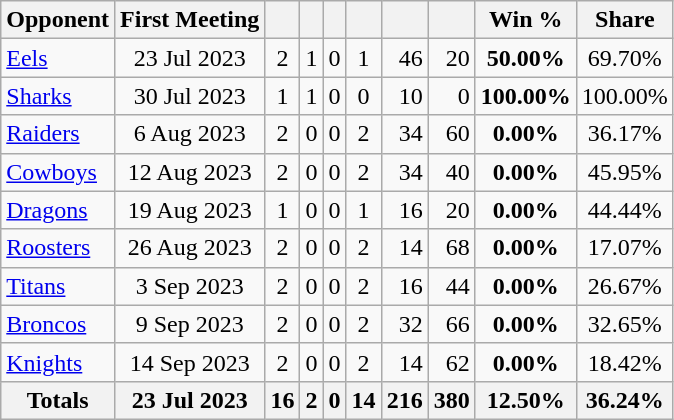<table class="wikitable sortable" style="text-align:center;">
<tr>
<th>Opponent</th>
<th>First Meeting</th>
<th></th>
<th></th>
<th></th>
<th></th>
<th></th>
<th></th>
<th>Win %</th>
<th>Share</th>
</tr>
<tr>
<td align=left> <a href='#'>Eels</a></td>
<td>23 Jul 2023</td>
<td>2</td>
<td>1</td>
<td>0</td>
<td>1</td>
<td align=right>46</td>
<td align=right>20</td>
<td><strong>50.00%</strong></td>
<td>69.70%</td>
</tr>
<tr>
<td align=left> <a href='#'>Sharks</a></td>
<td>30 Jul 2023</td>
<td>1</td>
<td>1</td>
<td>0</td>
<td>0</td>
<td align=right>10</td>
<td align=right>0</td>
<td><strong>100.00%</strong></td>
<td>100.00%</td>
</tr>
<tr>
<td align=left> <a href='#'>Raiders</a></td>
<td>6 Aug 2023</td>
<td>2</td>
<td>0</td>
<td>0</td>
<td>2</td>
<td align=right>34</td>
<td align=right>60</td>
<td><strong>0.00%</strong></td>
<td>36.17%</td>
</tr>
<tr>
<td align=left> <a href='#'>Cowboys</a></td>
<td>12 Aug 2023</td>
<td>2</td>
<td>0</td>
<td>0</td>
<td>2</td>
<td align=right>34</td>
<td align=right>40</td>
<td><strong>0.00%</strong></td>
<td>45.95%</td>
</tr>
<tr>
<td align=left> <a href='#'>Dragons</a></td>
<td>19 Aug 2023</td>
<td>1</td>
<td>0</td>
<td>0</td>
<td>1</td>
<td align=right>16</td>
<td align=right>20</td>
<td><strong>0.00%</strong></td>
<td>44.44%</td>
</tr>
<tr>
<td align=left> <a href='#'>Roosters</a></td>
<td>26 Aug 2023</td>
<td>2</td>
<td>0</td>
<td>0</td>
<td>2</td>
<td align=right>14</td>
<td align=right>68</td>
<td><strong>0.00%</strong></td>
<td>17.07%</td>
</tr>
<tr>
<td align=left> <a href='#'>Titans</a></td>
<td>3 Sep 2023</td>
<td>2</td>
<td>0</td>
<td>0</td>
<td>2</td>
<td align=right>16</td>
<td align=right>44</td>
<td><strong>0.00%</strong></td>
<td>26.67%</td>
</tr>
<tr>
<td align=left> <a href='#'>Broncos</a></td>
<td>9 Sep 2023</td>
<td>2</td>
<td>0</td>
<td>0</td>
<td>2</td>
<td align=right>32</td>
<td align=right>66</td>
<td><strong>0.00%</strong></td>
<td>32.65%</td>
</tr>
<tr>
<td align=left> <a href='#'>Knights</a></td>
<td>14 Sep 2023</td>
<td>2</td>
<td>0</td>
<td>0</td>
<td>2</td>
<td align=right>14</td>
<td align=right>62</td>
<td><strong>0.00%</strong></td>
<td>18.42%</td>
</tr>
<tr>
<th align=left>Totals</th>
<th>23 Jul 2023</th>
<th>16</th>
<th>2</th>
<th>0</th>
<th>14</th>
<th style="text-align:right;">216</th>
<th style="text-align:right;">380</th>
<th><strong>12.50%</strong></th>
<th>36.24%</th>
</tr>
</table>
